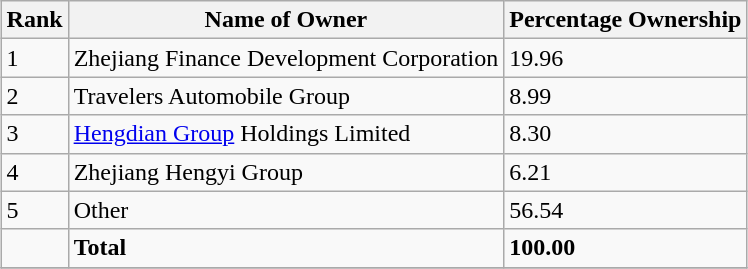<table class="wikitable sortable" style="margin-left:auto;margin-right:auto">
<tr>
<th style="width:2em;">Rank</th>
<th>Name of Owner</th>
<th>Percentage Ownership</th>
</tr>
<tr>
<td>1</td>
<td>Zhejiang Finance Development Corporation</td>
<td>19.96</td>
</tr>
<tr>
<td>2</td>
<td>Travelers Automobile Group</td>
<td>8.99</td>
</tr>
<tr>
<td>3</td>
<td><a href='#'>Hengdian Group</a> Holdings Limited</td>
<td>8.30</td>
</tr>
<tr>
<td>4</td>
<td>Zhejiang Hengyi Group</td>
<td>6.21</td>
</tr>
<tr>
<td>5</td>
<td>Other</td>
<td>56.54</td>
</tr>
<tr>
<td></td>
<td><strong>Total</strong></td>
<td><strong>100.00</strong></td>
</tr>
<tr>
</tr>
</table>
